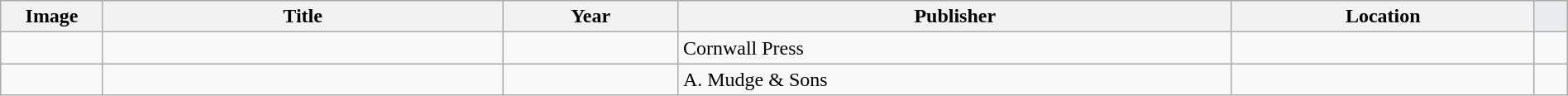<table class="wikitable sortable" style="width:100%">
<tr>
<th scope="col" width=75>Image</th>
<th scope="col" width=315>Title</th>
<th scope="col">Year</th>
<th scope="col">Publisher</th>
<th scope="col">Location</th>
<th scope="col" class="unsortable" style="background-color:#eaecf0"></th>
</tr>
<tr>
<td scope="row"></td>
<td></td>
<td></td>
<td>Cornwall Press</td>
<td></td>
<td></td>
</tr>
<tr>
<td scope="row"></td>
<td></td>
<td></td>
<td>A. Mudge & Sons</td>
<td></td>
<td></td>
</tr>
</table>
